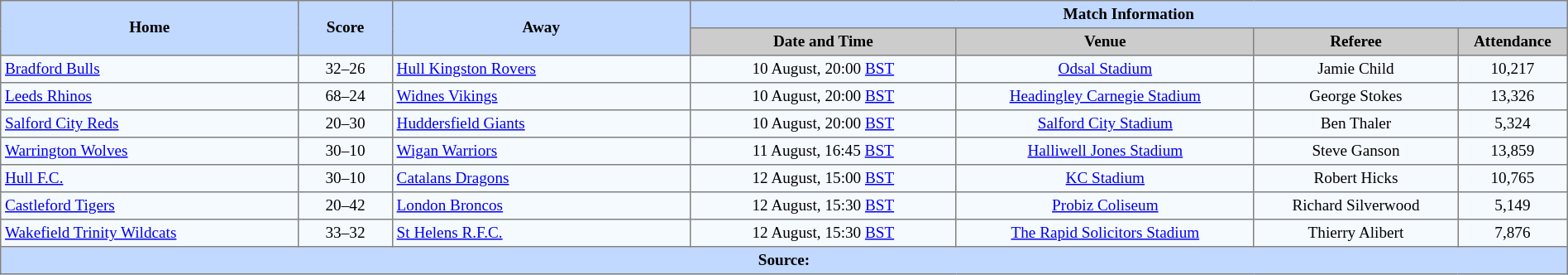<table border=1 style="border-collapse:collapse; font-size:80%; text-align:center;" cellpadding=3 cellspacing=0 width=100%>
<tr bgcolor=#C1D8FF>
<th rowspan=2 width=19%>Home</th>
<th rowspan=2 width=6%>Score</th>
<th rowspan=2 width=19%>Away</th>
<th colspan=6>Match Information</th>
</tr>
<tr bgcolor=#CCCCCC>
<th width=17%>Date and Time</th>
<th width=19%>Venue</th>
<th width=13%>Referee</th>
<th width=7%>Attendance</th>
</tr>
<tr bgcolor=#F5FAFF>
<td align=left> <a href='#'>Bradford Bulls</a></td>
<td>32–26</td>
<td align=left> <a href='#'>Hull Kingston Rovers</a></td>
<td>10 August, 20:00 <a href='#'>BST</a></td>
<td><a href='#'>Odsal Stadium</a></td>
<td>Jamie Child</td>
<td>10,217</td>
</tr>
<tr bgcolor=#F5FAFF>
<td align=left> <a href='#'>Leeds Rhinos</a></td>
<td>68–24</td>
<td align=left> <a href='#'>Widnes Vikings</a></td>
<td>10 August, 20:00 <a href='#'>BST</a></td>
<td><a href='#'>Headingley Carnegie Stadium</a></td>
<td>George Stokes</td>
<td>13,326</td>
</tr>
<tr bgcolor=#F5FAFF>
<td align=left> <a href='#'>Salford City Reds</a></td>
<td>20–30</td>
<td align=left> <a href='#'>Huddersfield Giants</a></td>
<td>10 August, 20:00 <a href='#'>BST</a></td>
<td><a href='#'>Salford City Stadium</a></td>
<td>Ben Thaler</td>
<td>5,324</td>
</tr>
<tr bgcolor=#F5FAFF>
<td align=left> <a href='#'>Warrington Wolves</a></td>
<td>30–10</td>
<td align=left> <a href='#'>Wigan Warriors</a></td>
<td>11 August, 16:45 <a href='#'>BST</a></td>
<td><a href='#'>Halliwell Jones Stadium</a></td>
<td>Steve Ganson</td>
<td>13,859</td>
</tr>
<tr bgcolor=#F5FAFF>
<td align=left> <a href='#'>Hull F.C.</a></td>
<td>30–10</td>
<td align=left> <a href='#'>Catalans Dragons</a></td>
<td>12 August, 15:00 <a href='#'>BST</a></td>
<td><a href='#'>KC Stadium</a></td>
<td>Robert Hicks</td>
<td>10,765</td>
</tr>
<tr bgcolor=#F5FAFF>
<td align=left> <a href='#'>Castleford Tigers</a></td>
<td>20–42</td>
<td align=left> <a href='#'>London Broncos</a></td>
<td>12 August, 15:30 <a href='#'>BST</a></td>
<td><a href='#'>Probiz Coliseum</a></td>
<td>Richard Silverwood</td>
<td>5,149</td>
</tr>
<tr bgcolor=#F5FAFF>
<td align=left> <a href='#'>Wakefield Trinity Wildcats</a></td>
<td>33–32</td>
<td align=left> <a href='#'>St Helens R.F.C.</a></td>
<td>12 August, 15:30 <a href='#'>BST</a></td>
<td><a href='#'>The Rapid Solicitors Stadium</a></td>
<td>Thierry Alibert</td>
<td>7,876</td>
</tr>
<tr bgcolor=#C1D8FF>
<th colspan=12>Source:</th>
</tr>
</table>
